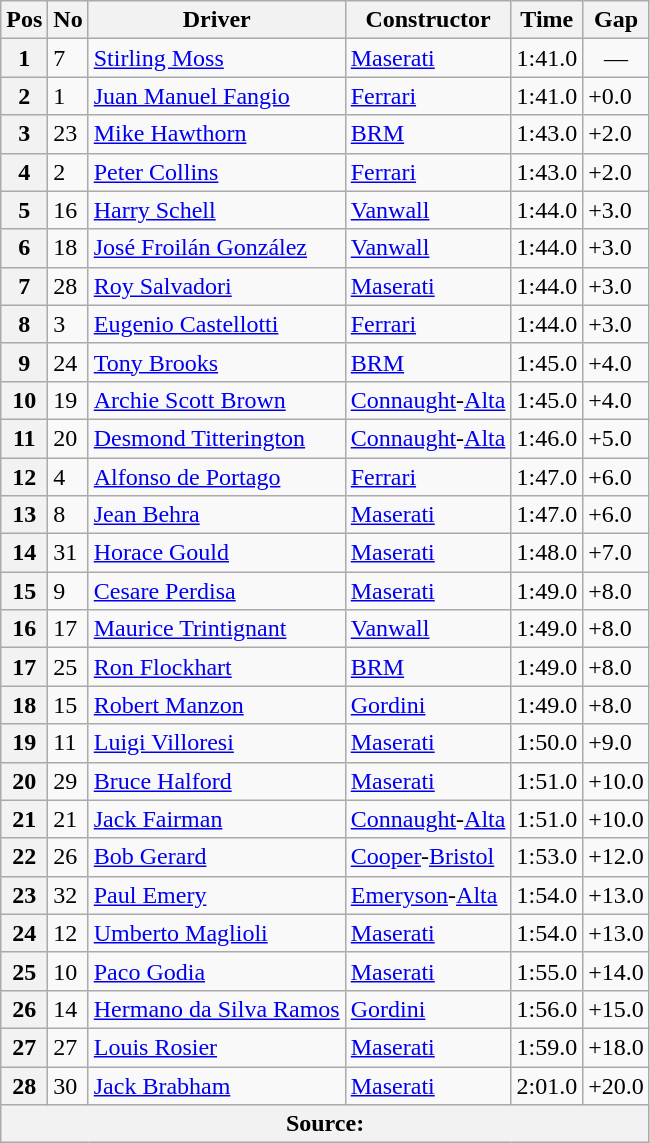<table class="wikitable sortable">
<tr>
<th>Pos</th>
<th>No</th>
<th>Driver</th>
<th>Constructor</th>
<th>Time</th>
<th>Gap</th>
</tr>
<tr>
<th>1</th>
<td>7</td>
<td> <a href='#'>Stirling Moss</a></td>
<td><a href='#'>Maserati</a></td>
<td>1:41.0</td>
<td align="center">—</td>
</tr>
<tr>
<th>2</th>
<td>1</td>
<td> <a href='#'>Juan Manuel Fangio</a></td>
<td><a href='#'>Ferrari</a></td>
<td>1:41.0</td>
<td>+0.0</td>
</tr>
<tr>
<th>3</th>
<td>23</td>
<td> <a href='#'>Mike Hawthorn</a></td>
<td><a href='#'>BRM</a></td>
<td>1:43.0</td>
<td>+2.0</td>
</tr>
<tr>
<th>4</th>
<td>2</td>
<td> <a href='#'>Peter Collins</a></td>
<td><a href='#'>Ferrari</a></td>
<td>1:43.0</td>
<td>+2.0</td>
</tr>
<tr>
<th>5</th>
<td>16</td>
<td> <a href='#'>Harry Schell</a></td>
<td><a href='#'>Vanwall</a></td>
<td>1:44.0</td>
<td>+3.0</td>
</tr>
<tr>
<th>6</th>
<td>18</td>
<td> <a href='#'>José Froilán González</a></td>
<td><a href='#'>Vanwall</a></td>
<td>1:44.0</td>
<td>+3.0</td>
</tr>
<tr>
<th>7</th>
<td>28</td>
<td> <a href='#'>Roy Salvadori</a></td>
<td><a href='#'>Maserati</a></td>
<td>1:44.0</td>
<td>+3.0</td>
</tr>
<tr>
<th>8</th>
<td>3</td>
<td> <a href='#'>Eugenio Castellotti</a></td>
<td><a href='#'>Ferrari</a></td>
<td>1:44.0</td>
<td>+3.0</td>
</tr>
<tr>
<th>9</th>
<td>24</td>
<td> <a href='#'>Tony Brooks</a></td>
<td><a href='#'>BRM</a></td>
<td>1:45.0</td>
<td>+4.0</td>
</tr>
<tr>
<th>10</th>
<td>19</td>
<td> <a href='#'>Archie Scott Brown</a></td>
<td><a href='#'>Connaught</a>-<a href='#'>Alta</a></td>
<td>1:45.0</td>
<td>+4.0</td>
</tr>
<tr>
<th>11</th>
<td>20</td>
<td> <a href='#'>Desmond Titterington</a></td>
<td><a href='#'>Connaught</a>-<a href='#'>Alta</a></td>
<td>1:46.0</td>
<td>+5.0</td>
</tr>
<tr>
<th>12</th>
<td>4</td>
<td> <a href='#'>Alfonso de Portago</a></td>
<td><a href='#'>Ferrari</a></td>
<td>1:47.0</td>
<td>+6.0</td>
</tr>
<tr>
<th>13</th>
<td>8</td>
<td> <a href='#'>Jean Behra</a></td>
<td><a href='#'>Maserati</a></td>
<td>1:47.0</td>
<td>+6.0</td>
</tr>
<tr>
<th>14</th>
<td>31</td>
<td> <a href='#'>Horace Gould</a></td>
<td><a href='#'>Maserati</a></td>
<td>1:48.0</td>
<td>+7.0</td>
</tr>
<tr>
<th>15</th>
<td>9</td>
<td> <a href='#'>Cesare Perdisa</a></td>
<td><a href='#'>Maserati</a></td>
<td>1:49.0</td>
<td>+8.0</td>
</tr>
<tr>
<th>16</th>
<td>17</td>
<td> <a href='#'>Maurice Trintignant</a></td>
<td><a href='#'>Vanwall</a></td>
<td>1:49.0</td>
<td>+8.0</td>
</tr>
<tr>
<th>17</th>
<td>25</td>
<td> <a href='#'>Ron Flockhart</a></td>
<td><a href='#'>BRM</a></td>
<td>1:49.0</td>
<td>+8.0</td>
</tr>
<tr>
<th>18</th>
<td>15</td>
<td> <a href='#'>Robert Manzon</a></td>
<td><a href='#'>Gordini</a></td>
<td>1:49.0</td>
<td>+8.0</td>
</tr>
<tr>
<th>19</th>
<td>11</td>
<td> <a href='#'>Luigi Villoresi</a></td>
<td><a href='#'>Maserati</a></td>
<td>1:50.0</td>
<td>+9.0</td>
</tr>
<tr>
<th>20</th>
<td>29</td>
<td> <a href='#'>Bruce Halford</a></td>
<td><a href='#'>Maserati</a></td>
<td>1:51.0</td>
<td>+10.0</td>
</tr>
<tr>
<th>21</th>
<td>21</td>
<td> <a href='#'>Jack Fairman</a></td>
<td><a href='#'>Connaught</a>-<a href='#'>Alta</a></td>
<td>1:51.0</td>
<td>+10.0</td>
</tr>
<tr>
<th>22</th>
<td>26</td>
<td> <a href='#'>Bob Gerard</a></td>
<td><a href='#'>Cooper</a>-<a href='#'>Bristol</a></td>
<td>1:53.0</td>
<td>+12.0</td>
</tr>
<tr>
<th>23</th>
<td>32</td>
<td> <a href='#'>Paul Emery</a></td>
<td><a href='#'>Emeryson</a>-<a href='#'>Alta</a></td>
<td>1:54.0</td>
<td>+13.0</td>
</tr>
<tr>
<th>24</th>
<td>12</td>
<td> <a href='#'>Umberto Maglioli</a></td>
<td><a href='#'>Maserati</a></td>
<td>1:54.0</td>
<td>+13.0</td>
</tr>
<tr>
<th>25</th>
<td>10</td>
<td> <a href='#'>Paco Godia</a></td>
<td><a href='#'>Maserati</a></td>
<td>1:55.0</td>
<td>+14.0</td>
</tr>
<tr>
<th>26</th>
<td>14</td>
<td> <a href='#'>Hermano da Silva Ramos</a></td>
<td><a href='#'>Gordini</a></td>
<td>1:56.0</td>
<td>+15.0</td>
</tr>
<tr>
<th>27</th>
<td>27</td>
<td> <a href='#'>Louis Rosier</a></td>
<td><a href='#'>Maserati</a></td>
<td>1:59.0</td>
<td>+18.0</td>
</tr>
<tr>
<th>28</th>
<td>30</td>
<td> <a href='#'>Jack Brabham</a></td>
<td><a href='#'>Maserati</a></td>
<td>2:01.0</td>
<td>+20.0</td>
</tr>
<tr>
<th colspan="6">Source:</th>
</tr>
</table>
